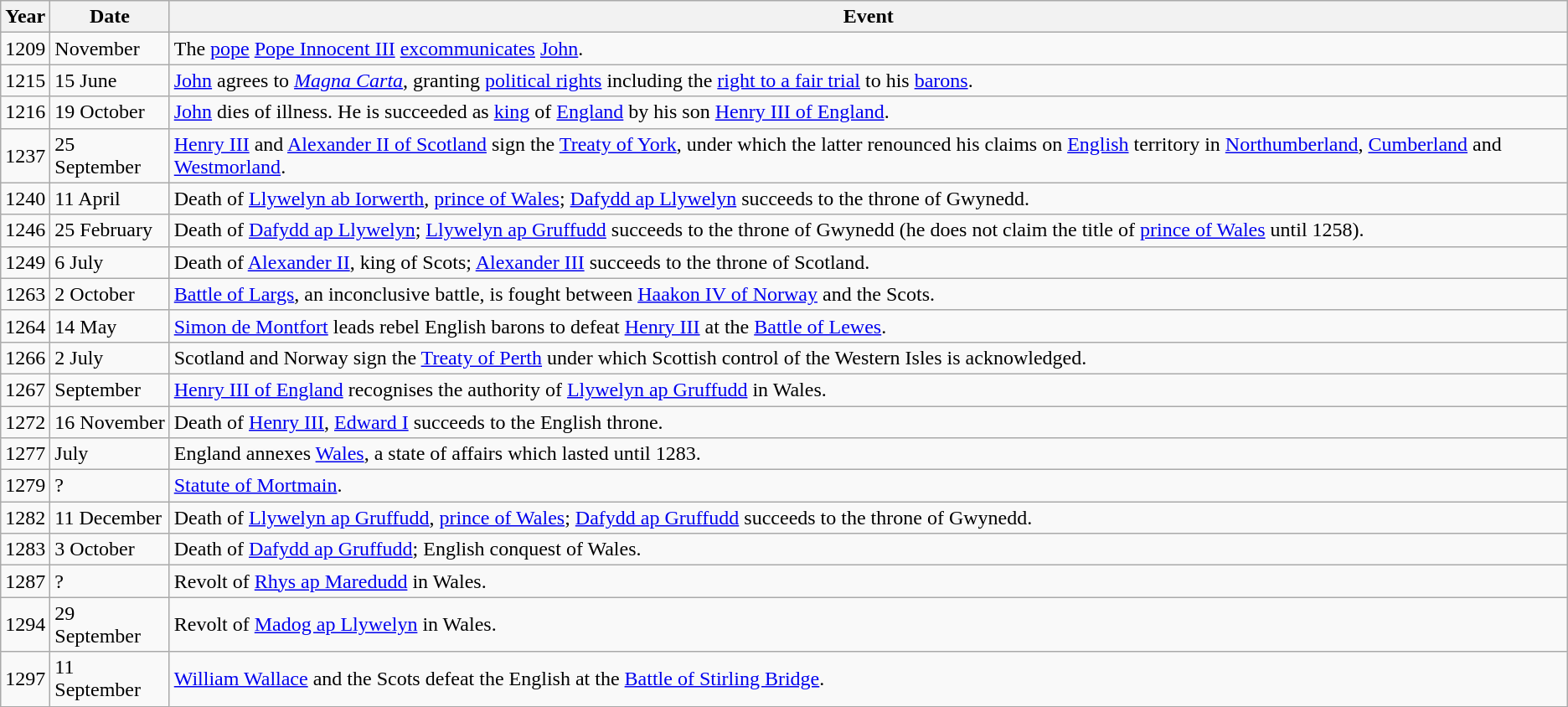<table class="wikitable">
<tr>
<th>Year</th>
<th>Date</th>
<th>Event</th>
</tr>
<tr>
<td>1209</td>
<td>November</td>
<td>The <a href='#'>pope</a> <a href='#'>Pope Innocent III</a> <a href='#'>excommunicates</a> <a href='#'>John</a>.</td>
</tr>
<tr>
<td>1215</td>
<td>15 June</td>
<td><a href='#'>John</a> agrees to <em><a href='#'>Magna Carta</a></em>, granting <a href='#'>political rights</a> including the <a href='#'>right to a fair trial</a> to his <a href='#'>barons</a>.</td>
</tr>
<tr>
<td>1216</td>
<td>19 October</td>
<td><a href='#'>John</a> dies of illness.  He is succeeded as <a href='#'>king</a> of <a href='#'>England</a> by his son <a href='#'>Henry III of England</a>.</td>
</tr>
<tr>
<td>1237</td>
<td>25 September</td>
<td><a href='#'>Henry III</a> and <a href='#'>Alexander II of Scotland</a> sign the <a href='#'>Treaty of York</a>, under which the latter renounced his claims on <a href='#'>English</a> territory in <a href='#'>Northumberland</a>, <a href='#'>Cumberland</a> and <a href='#'>Westmorland</a>.</td>
</tr>
<tr>
<td>1240</td>
<td>11 April</td>
<td>Death of <a href='#'>Llywelyn ab Iorwerth</a>, <a href='#'>prince of Wales</a>; <a href='#'>Dafydd ap Llywelyn</a> succeeds to the throne of Gwynedd.</td>
</tr>
<tr>
<td>1246</td>
<td>25 February</td>
<td>Death of <a href='#'>Dafydd ap Llywelyn</a>; <a href='#'>Llywelyn ap Gruffudd</a> succeeds to the throne of Gwynedd (he does not claim the title of <a href='#'>prince of Wales</a> until 1258).</td>
</tr>
<tr>
<td>1249</td>
<td>6 July</td>
<td>Death of <a href='#'>Alexander II</a>, king of Scots; <a href='#'>Alexander III</a> succeeds to the throne of Scotland.</td>
</tr>
<tr>
<td>1263</td>
<td>2 October</td>
<td><a href='#'>Battle of Largs</a>, an inconclusive battle, is fought between <a href='#'>Haakon IV of Norway</a> and the Scots.</td>
</tr>
<tr>
<td>1264</td>
<td>14 May</td>
<td><a href='#'>Simon de Montfort</a> leads rebel English barons to defeat <a href='#'>Henry III</a> at the <a href='#'>Battle of Lewes</a>.</td>
</tr>
<tr>
<td>1266</td>
<td>2 July</td>
<td>Scotland and Norway sign the <a href='#'>Treaty of Perth</a> under which Scottish control of the Western Isles is acknowledged.</td>
</tr>
<tr>
<td>1267</td>
<td>September</td>
<td><a href='#'>Henry III of England</a> recognises the authority of <a href='#'>Llywelyn ap Gruffudd</a> in Wales.</td>
</tr>
<tr>
<td>1272</td>
<td>16 November</td>
<td>Death of <a href='#'>Henry III</a>, <a href='#'>Edward I</a> succeeds to the English throne.</td>
</tr>
<tr>
<td>1277</td>
<td>July</td>
<td>England annexes <a href='#'>Wales</a>, a state of affairs which lasted until 1283.</td>
</tr>
<tr>
<td>1279</td>
<td>?</td>
<td><a href='#'>Statute of Mortmain</a>.</td>
</tr>
<tr>
<td>1282</td>
<td>11 December</td>
<td>Death of <a href='#'>Llywelyn ap Gruffudd</a>, <a href='#'>prince of Wales</a>; <a href='#'>Dafydd ap Gruffudd</a> succeeds to the throne of Gwynedd.</td>
</tr>
<tr>
<td>1283</td>
<td>3 October</td>
<td>Death of <a href='#'>Dafydd ap Gruffudd</a>; English conquest of Wales.</td>
</tr>
<tr>
<td>1287</td>
<td>?</td>
<td>Revolt of <a href='#'>Rhys ap Maredudd</a> in Wales.</td>
</tr>
<tr>
<td>1294</td>
<td>29 September</td>
<td>Revolt of <a href='#'>Madog ap Llywelyn</a> in Wales.</td>
</tr>
<tr>
<td>1297</td>
<td>11 September</td>
<td><a href='#'>William Wallace</a> and the Scots defeat the English at the <a href='#'>Battle of Stirling Bridge</a>.</td>
</tr>
</table>
